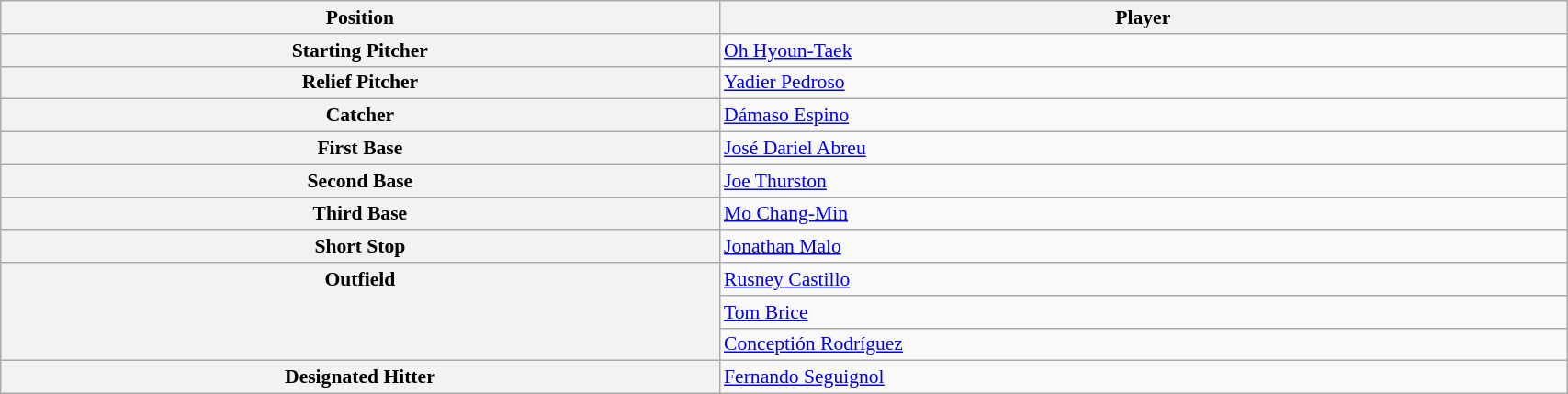<table class="wikitable" style="border-collapse:collapse; font-size:90%; width:90%">
<tr>
<th>Position</th>
<th>Player</th>
</tr>
<tr>
<th>Starting Pitcher</th>
<td> <a href='#'>Oh Hyoun-Taek</a></td>
</tr>
<tr>
<th>Relief Pitcher</th>
<td> <a href='#'>Yadier Pedroso</a></td>
</tr>
<tr>
<th>Catcher</th>
<td> <a href='#'>Dámaso Espino</a></td>
</tr>
<tr>
<th>First Base</th>
<td> <a href='#'>José Dariel Abreu</a></td>
</tr>
<tr>
<th>Second Base</th>
<td> <a href='#'>Joe Thurston</a></td>
</tr>
<tr>
<th>Third Base</th>
<td> <a href='#'>Mo Chang-Min</a></td>
</tr>
<tr>
<th>Short Stop</th>
<td> <a href='#'>Jonathan Malo</a></td>
</tr>
<tr valign=top>
<th rowspan=3>Outfield</th>
<td> <a href='#'>Rusney Castillo</a></td>
</tr>
<tr>
<td> <a href='#'>Tom Brice</a></td>
</tr>
<tr>
<td> <a href='#'>Conceptión Rodríguez</a></td>
</tr>
<tr>
<th>Designated Hitter</th>
<td> <a href='#'>Fernando Seguignol</a></td>
</tr>
</table>
